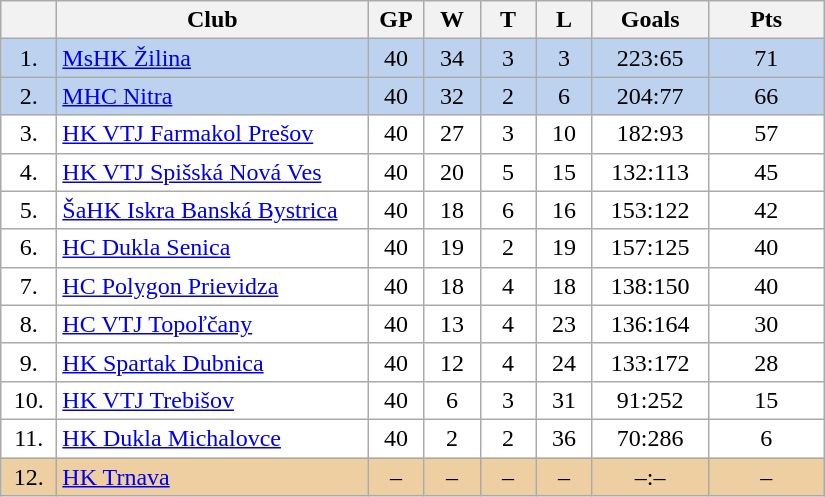<table class="wikitable">
<tr>
<th width="30"></th>
<th width="200">Club</th>
<th width="30">GP</th>
<th width="30">W</th>
<th width="30">T</th>
<th width="30">L</th>
<th width="70">Goals</th>
<th width="70">Pts</th>
</tr>
<tr bgcolor="#BCD2EE" align="center">
<td>1.</td>
<td align="left"><a href='#'>MsHK Žilina</a></td>
<td>40</td>
<td>34</td>
<td>3</td>
<td>3</td>
<td>223:65</td>
<td>71</td>
</tr>
<tr bgcolor="#BCD2EE" align="center">
<td>2.</td>
<td align="left"><a href='#'>MHC Nitra</a></td>
<td>40</td>
<td>32</td>
<td>2</td>
<td>6</td>
<td>204:77</td>
<td>66</td>
</tr>
<tr bgcolor="#FFFFFF" align="center">
<td>3.</td>
<td align="left"><a href='#'>HK VTJ Farmakol Prešov</a></td>
<td>40</td>
<td>27</td>
<td>3</td>
<td>10</td>
<td>182:93</td>
<td>57</td>
</tr>
<tr bgcolor="#FFFFFF" align="center">
<td>4.</td>
<td align="left"><a href='#'>HK VTJ Spišská Nová Ves</a></td>
<td>40</td>
<td>20</td>
<td>5</td>
<td>15</td>
<td>132:113</td>
<td>45</td>
</tr>
<tr bgcolor="#FFFFFF" align="center">
<td>5.</td>
<td align="left"><a href='#'>ŠaHK Iskra Banská Bystrica</a></td>
<td>40</td>
<td>18</td>
<td>6</td>
<td>16</td>
<td>153:122</td>
<td>42</td>
</tr>
<tr bgcolor="#FFFFFF" align="center">
<td>6.</td>
<td align="left"><a href='#'>HC Dukla Senica</a></td>
<td>40</td>
<td>19</td>
<td>2</td>
<td>19</td>
<td>157:125</td>
<td>40</td>
</tr>
<tr bgcolor="#FFFFFF" align="center">
<td>7.</td>
<td align="left"><a href='#'>HC Polygon Prievidza</a></td>
<td>40</td>
<td>18</td>
<td>4</td>
<td>18</td>
<td>138:150</td>
<td>40</td>
</tr>
<tr bgcolor="#FFFFFF" align="center">
<td>8.</td>
<td align="left"><a href='#'>HC VTJ Topoľčany</a></td>
<td>40</td>
<td>13</td>
<td>4</td>
<td>23</td>
<td>136:164</td>
<td>30</td>
</tr>
<tr bgcolor="#FFFFFF" align="center">
<td>9.</td>
<td align="left"><a href='#'>HK Spartak Dubnica</a></td>
<td>40</td>
<td>12</td>
<td>4</td>
<td>24</td>
<td>133:172</td>
<td>28</td>
</tr>
<tr bgcolor="#FFFFFF" align="center">
<td>10.</td>
<td align="left"><a href='#'>HK VTJ Trebišov</a></td>
<td>40</td>
<td>6</td>
<td>3</td>
<td>31</td>
<td>91:252</td>
<td>15</td>
</tr>
<tr bgcolor="#FFFFFF" align="center">
<td>11.</td>
<td align="left"><a href='#'>HK Dukla Michalovce</a></td>
<td>40</td>
<td>2</td>
<td>2</td>
<td>36</td>
<td>70:286</td>
<td>6</td>
</tr>
<tr bgcolor="#EECFA1" align="center">
<td>12.</td>
<td align="left"><a href='#'>HK Trnava</a></td>
<td>–</td>
<td>–</td>
<td>–</td>
<td>–</td>
<td>–:–</td>
<td>–</td>
</tr>
</table>
